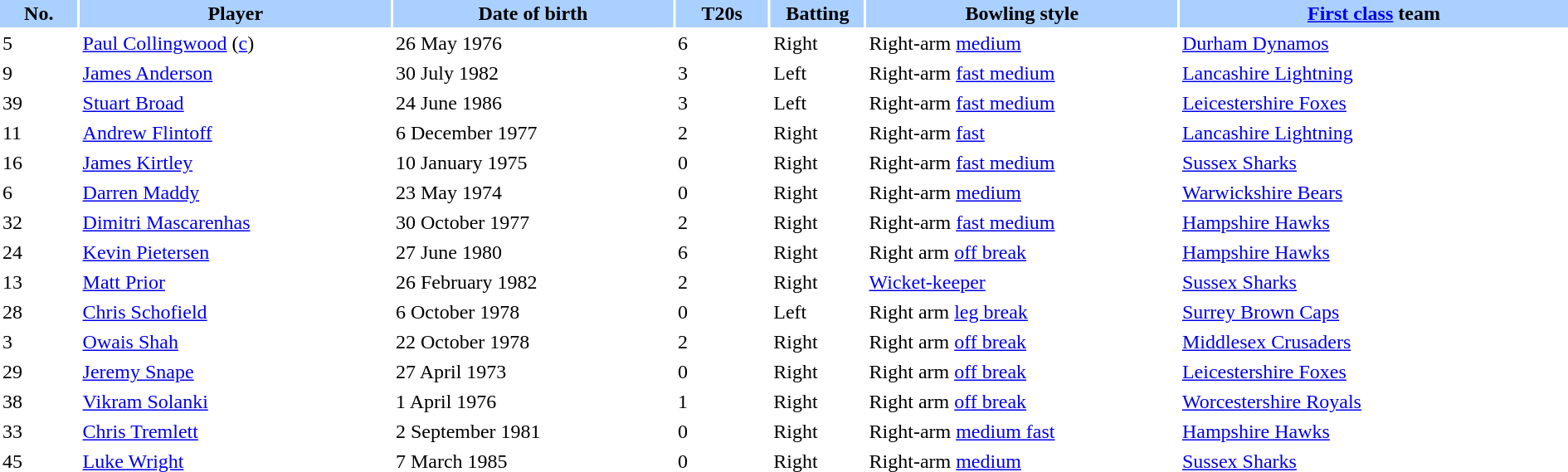<table class="sortable" border="0" cellspacing="2" cellpadding="2" style="width:100%;">
<tr style="background:#aad0ff;">
<th width=5%>No.</th>
<th width=20%>Player</th>
<th width=18%>Date of birth</th>
<th width=6%>T20s</th>
<th width=6%>Batting</th>
<th width=20%>Bowling style</th>
<th width=25%><a href='#'>First class</a> team</th>
</tr>
<tr>
<td>5</td>
<td><a href='#'>Paul Collingwood</a> (<a href='#'>c</a>)</td>
<td>26 May 1976</td>
<td>6</td>
<td>Right</td>
<td>Right-arm <a href='#'>medium</a></td>
<td> <a href='#'>Durham Dynamos</a></td>
</tr>
<tr>
<td>9</td>
<td><a href='#'>James Anderson</a></td>
<td>30 July 1982</td>
<td>3</td>
<td>Left</td>
<td>Right-arm <a href='#'>fast medium</a></td>
<td> <a href='#'>Lancashire Lightning</a></td>
</tr>
<tr>
<td>39</td>
<td><a href='#'>Stuart Broad</a></td>
<td>24 June 1986</td>
<td>3</td>
<td>Left</td>
<td>Right-arm <a href='#'>fast medium</a></td>
<td> <a href='#'>Leicestershire Foxes</a></td>
</tr>
<tr>
<td>11</td>
<td><a href='#'>Andrew Flintoff</a></td>
<td>6 December 1977</td>
<td>2</td>
<td>Right</td>
<td>Right-arm <a href='#'>fast</a></td>
<td> <a href='#'>Lancashire Lightning</a></td>
</tr>
<tr>
<td>16</td>
<td><a href='#'>James Kirtley</a></td>
<td>10 January 1975</td>
<td>0</td>
<td>Right</td>
<td>Right-arm <a href='#'>fast medium</a></td>
<td> <a href='#'>Sussex Sharks</a></td>
</tr>
<tr>
<td>6</td>
<td><a href='#'>Darren Maddy</a></td>
<td>23 May 1974</td>
<td>0</td>
<td>Right</td>
<td>Right-arm <a href='#'>medium</a></td>
<td> <a href='#'>Warwickshire Bears</a></td>
</tr>
<tr>
<td>32</td>
<td><a href='#'>Dimitri Mascarenhas</a></td>
<td>30 October 1977</td>
<td>2</td>
<td>Right</td>
<td>Right-arm <a href='#'>fast medium</a></td>
<td> <a href='#'>Hampshire Hawks</a></td>
</tr>
<tr>
<td>24</td>
<td><a href='#'>Kevin Pietersen</a></td>
<td>27 June 1980</td>
<td>6</td>
<td>Right</td>
<td>Right arm <a href='#'>off break</a></td>
<td> <a href='#'>Hampshire Hawks</a></td>
</tr>
<tr>
<td>13</td>
<td><a href='#'>Matt Prior</a></td>
<td>26 February 1982</td>
<td>2</td>
<td>Right</td>
<td><a href='#'>Wicket-keeper</a></td>
<td> <a href='#'>Sussex Sharks</a></td>
</tr>
<tr>
<td>28</td>
<td><a href='#'>Chris Schofield</a></td>
<td>6 October 1978</td>
<td>0</td>
<td>Left</td>
<td>Right arm <a href='#'>leg break</a></td>
<td> <a href='#'>Surrey Brown Caps</a></td>
</tr>
<tr>
<td>3</td>
<td><a href='#'>Owais Shah</a></td>
<td>22 October 1978</td>
<td>2</td>
<td>Right</td>
<td>Right arm <a href='#'>off break</a></td>
<td> <a href='#'>Middlesex Crusaders</a></td>
</tr>
<tr>
<td>29</td>
<td><a href='#'>Jeremy Snape</a></td>
<td>27 April 1973</td>
<td>0</td>
<td>Right</td>
<td>Right arm <a href='#'>off break</a></td>
<td> <a href='#'>Leicestershire Foxes</a></td>
</tr>
<tr>
<td>38</td>
<td><a href='#'>Vikram Solanki</a></td>
<td>1 April 1976</td>
<td>1</td>
<td>Right</td>
<td>Right arm <a href='#'>off break</a></td>
<td> <a href='#'>Worcestershire Royals</a></td>
</tr>
<tr>
<td>33</td>
<td><a href='#'>Chris Tremlett</a></td>
<td>2 September 1981</td>
<td>0</td>
<td>Right</td>
<td>Right-arm <a href='#'>medium fast</a></td>
<td> <a href='#'>Hampshire Hawks</a></td>
</tr>
<tr>
<td>45</td>
<td><a href='#'>Luke Wright</a></td>
<td>7 March 1985</td>
<td>0</td>
<td>Right</td>
<td>Right-arm <a href='#'>medium</a></td>
<td> <a href='#'>Sussex Sharks</a></td>
</tr>
</table>
